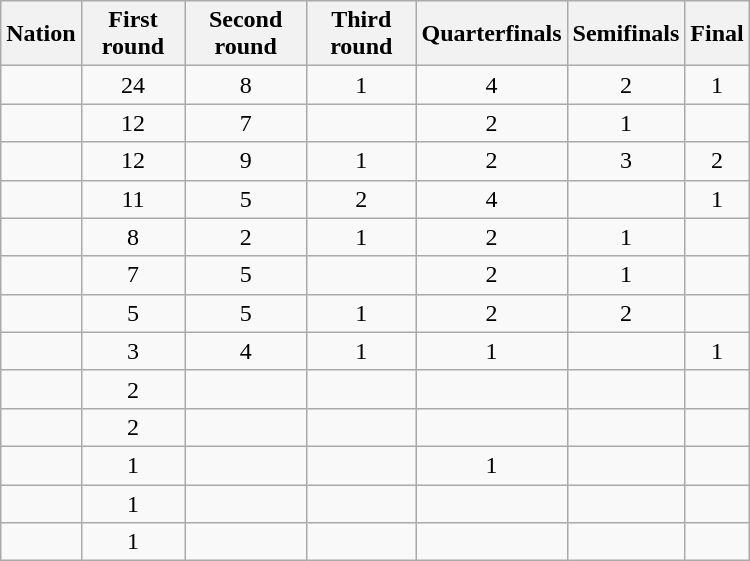<table class="wikitable sortable" style="text-align: center; width:500px ">
<tr>
<th>Nation</th>
<th>First round</th>
<th>Second round</th>
<th>Third round</th>
<th>Quarterfinals</th>
<th>Semifinals</th>
<th>Final</th>
</tr>
<tr>
<td></td>
<td>24</td>
<td>8</td>
<td>1</td>
<td>4</td>
<td>2</td>
<td>1</td>
</tr>
<tr>
<td></td>
<td>12</td>
<td>7</td>
<td></td>
<td>2</td>
<td>1</td>
<td></td>
</tr>
<tr>
<td></td>
<td>12</td>
<td>9</td>
<td>1</td>
<td>2</td>
<td>3</td>
<td>2</td>
</tr>
<tr>
<td></td>
<td>11</td>
<td>5</td>
<td>2</td>
<td>4</td>
<td></td>
<td>1</td>
</tr>
<tr>
<td></td>
<td>8</td>
<td>2</td>
<td>1</td>
<td>2</td>
<td>1</td>
<td></td>
</tr>
<tr>
<td></td>
<td>7</td>
<td>5</td>
<td></td>
<td>2</td>
<td>1</td>
<td></td>
</tr>
<tr>
<td></td>
<td>5</td>
<td>5</td>
<td>1</td>
<td>2</td>
<td>2</td>
<td></td>
</tr>
<tr>
<td></td>
<td>3</td>
<td>4</td>
<td>1</td>
<td>1</td>
<td></td>
<td>1</td>
</tr>
<tr>
<td></td>
<td>2</td>
<td></td>
<td></td>
<td></td>
<td></td>
<td></td>
</tr>
<tr>
<td></td>
<td>2</td>
<td></td>
<td></td>
<td></td>
<td></td>
<td></td>
</tr>
<tr>
<td></td>
<td>1</td>
<td></td>
<td></td>
<td>1</td>
<td></td>
<td></td>
</tr>
<tr>
<td></td>
<td>1</td>
<td></td>
<td></td>
<td></td>
<td></td>
<td></td>
</tr>
<tr>
<td></td>
<td>1</td>
<td></td>
<td></td>
<td></td>
<td></td>
<td></td>
</tr>
</table>
